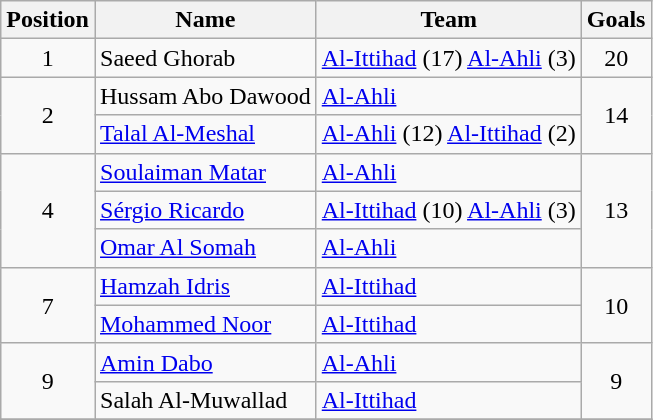<table class="wikitable" style="text-align: center;">
<tr>
<th>Position</th>
<th>Name</th>
<th>Team</th>
<th>Goals</th>
</tr>
<tr>
<td rowspan="1">1</td>
<td align="left"> Saeed Ghorab</td>
<td align="left"><a href='#'>Al-Ittihad</a> (17) <a href='#'>Al-Ahli</a> (3)</td>
<td rowspan="1">20</td>
</tr>
<tr>
<td rowspan="2">2</td>
<td align="left"> Hussam Abo Dawood</td>
<td align="left"><a href='#'>Al-Ahli</a></td>
<td rowspan="2">14</td>
</tr>
<tr>
<td align="left"> <a href='#'>Talal Al-Meshal</a></td>
<td align="left"><a href='#'>Al-Ahli</a> (12) <a href='#'>Al-Ittihad</a> (2)</td>
</tr>
<tr>
<td rowspan="3">4</td>
<td align="left"> <a href='#'>Soulaiman Matar</a></td>
<td align="left"><a href='#'>Al-Ahli</a></td>
<td rowspan="3">13</td>
</tr>
<tr>
<td align="left"> <a href='#'>Sérgio Ricardo</a></td>
<td align="left"><a href='#'>Al-Ittihad</a> (10) <a href='#'>Al-Ahli</a> (3)</td>
</tr>
<tr>
<td align="left"> <a href='#'>Omar Al Somah</a></td>
<td align="left"><a href='#'>Al-Ahli</a></td>
</tr>
<tr>
<td rowspan="2">7</td>
<td align="left"> <a href='#'>Hamzah Idris</a></td>
<td align="left"><a href='#'>Al-Ittihad</a></td>
<td rowspan="2">10</td>
</tr>
<tr>
<td align="left"> <a href='#'>Mohammed Noor</a></td>
<td align="left"><a href='#'>Al-Ittihad</a></td>
</tr>
<tr>
<td rowspan="2">9</td>
<td align="left"> <a href='#'>Amin Dabo</a></td>
<td align="left"><a href='#'>Al-Ahli</a></td>
<td rowspan="2">9</td>
</tr>
<tr>
<td align="left"> Salah Al-Muwallad</td>
<td align="left"><a href='#'>Al-Ittihad</a></td>
</tr>
<tr>
</tr>
</table>
